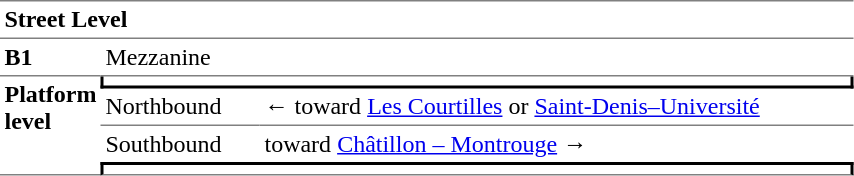<table cellspacing="0" cellpadding="3" border="0">
<tr>
<td colspan="3" data-darkreader-inline-border-top="" data-darkreader-inline-border-bottom="" style="border-bottom:solid 1px gray;border-top:solid 1px gray;" width="50" valign="top"><strong>Street Level</strong></td>
</tr>
<tr>
<td data-darkreader-inline-border-bottom="" style="border-bottom:solid 1px gray;" width="50" valign="top"><strong>B1</strong></td>
<td colspan="2" data-darkreader-inline-border-bottom="" style="border-bottom:solid 1px gray;" width="100" valign="top">Mezzanine</td>
</tr>
<tr>
<td rowspan="4" data-darkreader-inline-border-bottom="" style="border-bottom:solid 1px gray;" width="50" valign="top"><strong>Platform level</strong></td>
<td colspan="2" data-darkreader-inline-border-right="" data-darkreader-inline-border-left="" data-darkreader-inline-border-bottom="" style="border-right:solid 2px black;border-left:solid 2px black;border-bottom:solid 2px black;text-align:center;"></td>
</tr>
<tr>
<td data-darkreader-inline-border-bottom="" style="border-bottom:solid 1px gray;" width="100">Northbound</td>
<td data-darkreader-inline-border-bottom="" style="border-bottom:solid 1px gray;" width="390">←   toward <a href='#'>Les Courtilles</a> or <a href='#'>Saint-Denis–Université</a> </td>
</tr>
<tr>
<td>Southbound</td>
<td>   toward <a href='#'>Châtillon – Montrouge</a>  →</td>
</tr>
<tr>
<td colspan="2" data-darkreader-inline-border-top="" data-darkreader-inline-border-right="" data-darkreader-inline-border-left="" data-darkreader-inline-border-bottom="" style="border-top:solid 2px black;border-right:solid 2px black;border-left:solid 2px black;border-bottom:solid 1px gray;text-align:center;"></td>
</tr>
</table>
